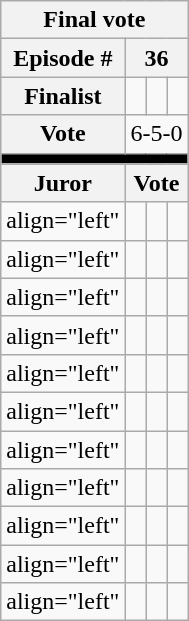<table class="wikitable nowrap" style="text-align:center; font-size:100%">
<tr>
<th colspan="4">Final vote</th>
</tr>
<tr>
<th>Episode #</th>
<th colspan="3">36</th>
</tr>
<tr>
<th>Finalist</th>
<td></td>
<td></td>
<td></td>
</tr>
<tr>
<th>Vote</th>
<td colspan="3">6-5-0</td>
</tr>
<tr>
<td colspan="4" bgcolor="black"></td>
</tr>
<tr>
<th>Juror</th>
<th colspan="3">Vote</th>
</tr>
<tr>
<td>align="left" </td>
<td></td>
<td></td>
<td></td>
</tr>
<tr>
<td>align="left" </td>
<td></td>
<td></td>
<td></td>
</tr>
<tr>
<td>align="left" </td>
<td></td>
<td></td>
<td></td>
</tr>
<tr>
<td>align="left" </td>
<td></td>
<td></td>
<td></td>
</tr>
<tr>
<td>align="left" </td>
<td></td>
<td></td>
<td></td>
</tr>
<tr>
<td>align="left"</td>
<td></td>
<td></td>
<td></td>
</tr>
<tr>
<td>align="left" </td>
<td></td>
<td></td>
<td></td>
</tr>
<tr>
<td>align="left" </td>
<td></td>
<td></td>
<td></td>
</tr>
<tr>
<td>align="left" </td>
<td></td>
<td></td>
<td></td>
</tr>
<tr>
<td>align="left" </td>
<td></td>
<td></td>
<td></td>
</tr>
<tr>
<td>align="left" </td>
<td></td>
<td></td>
<td></td>
</tr>
</table>
